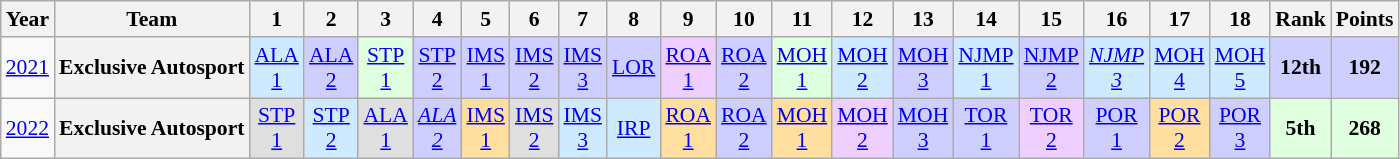<table class="wikitable" style="text-align:center; font-size:90%">
<tr>
<th>Year</th>
<th>Team</th>
<th>1</th>
<th>2</th>
<th>3</th>
<th>4</th>
<th>5</th>
<th>6</th>
<th>7</th>
<th>8</th>
<th>9</th>
<th>10</th>
<th>11</th>
<th>12</th>
<th>13</th>
<th>14</th>
<th>15</th>
<th>16</th>
<th>17</th>
<th>18</th>
<th>Rank</th>
<th>Points</th>
</tr>
<tr>
<td><a href='#'>2021</a></td>
<th>Exclusive Autosport</th>
<td style="background:#CFEAFF;"><a href='#'>ALA<br>1</a><br></td>
<td style="background:#CFCFFF;"><a href='#'>ALA<br>2</a><br></td>
<td style="background:#DFFFDF;"><a href='#'>STP<br>1</a><br></td>
<td style="background:#CFCFFF;"><a href='#'>STP<br>2</a><br></td>
<td style="background:#CFCFFF;"><a href='#'>IMS<br>1</a><br></td>
<td style="background:#CFCFFF;"><a href='#'>IMS<br>2</a><br></td>
<td style="background:#CFCFFF;"><a href='#'>IMS<br>3</a><br></td>
<td style="background:#CFCFFF;"><a href='#'>LOR</a><br></td>
<td style="background:#EFCFFF;"><a href='#'>ROA<br>1</a><br></td>
<td style="background:#CFCFFF;"><a href='#'>ROA<br>2</a><br></td>
<td style="background:#DFFFDF;"><a href='#'>MOH<br>1</a><br></td>
<td style="background:#CFEAFF;"><a href='#'>MOH<br>2</a><br></td>
<td style="background:#CFCFFF;"><a href='#'>MOH<br>3</a><br></td>
<td style="background:#CFEAFF;"><a href='#'>NJMP<br>1</a><br></td>
<td style="background:#CFCFFF;"><a href='#'>NJMP<br>2</a><br></td>
<td style="background:#CFEAFF;"><em><a href='#'>NJMP<br>3</a></em><br></td>
<td style="background:#CFEAFF;"><a href='#'>MOH<br>4</a><br></td>
<td style="background:#CFEAFF;"><a href='#'>MOH<br>5</a><br></td>
<th style="background:#CFCFFF;">12th</th>
<th style="background:#CFCFFF;">192</th>
</tr>
<tr>
<td><a href='#'>2022</a></td>
<th>Exclusive Autosport</th>
<td style="background:#DFDFDF;"><a href='#'>STP<br>1</a><br></td>
<td style="background:#CFEAFF;"><a href='#'>STP<br>2</a><br></td>
<td style="background:#DFDFDF;"><a href='#'>ALA<br>1</a><br></td>
<td style="background:#CFCFFF;"><em><a href='#'>ALA<br>2</a></em><br></td>
<td style="background:#FFDF9F;"><a href='#'>IMS<br>1</a><br></td>
<td style="background:#DFDFDF;"><a href='#'>IMS<br>2</a><br></td>
<td style="background:#CFEAFF;"><a href='#'>IMS<br>3</a><br></td>
<td style="background:#CFEAFF;"><a href='#'>IRP</a><br></td>
<td style="background:#FFDF9F;"><a href='#'>ROA<br>1</a><br></td>
<td style="background:#CFCFFF;"><a href='#'>ROA<br>2</a><br></td>
<td style="background:#FFDF9F;"><a href='#'>MOH<br>1</a><br></td>
<td style="background:#EFCFFF;"><a href='#'>MOH<br>2</a><br></td>
<td style="background:#CFCFFF;"><a href='#'>MOH<br>3</a><br></td>
<td style="background:#CFCFFF;"><a href='#'>TOR<br>1</a><br></td>
<td style="background:#EFCFFF;"><a href='#'>TOR<br>2</a><br></td>
<td style="background:#CFCFFF;"><a href='#'>POR<br>1</a><br></td>
<td style="background:#FFDF9F;"><a href='#'>POR<br>2</a><br></td>
<td style="background:#CFCFFF;"><a href='#'>POR<br>3</a><br></td>
<th style="background:#DFFFDF;">5th</th>
<th style="background:#DFFFDF;">268</th>
</tr>
</table>
